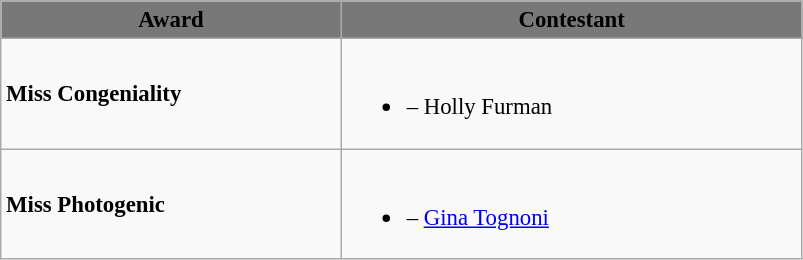<table class="wikitable sortable" style="font-size: 95%;">
<tr bgcolor="#787878" colspan=10 align="center">
<td width="220"><span><strong>Award</strong></span></td>
<td width="300"><span><strong>Contestant</strong></span></td>
</tr>
<tr>
<td><strong>Miss Congeniality</strong></td>
<td><br><ul><li><strong></strong> – Holly Furman</li></ul></td>
</tr>
<tr>
<td><strong>Miss Photogenic</strong></td>
<td><br><ul><li><strong></strong> – <a href='#'>Gina Tognoni</a></li></ul></td>
</tr>
</table>
